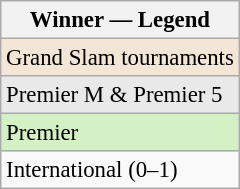<table class=wikitable style="font-size:95%">
<tr>
<th>Winner — Legend</th>
</tr>
<tr>
<td style="background:#f3e6d7;">Grand Slam tournaments</td>
</tr>
<tr>
<td style="background:#e9e9e9;">Premier M & Premier 5</td>
</tr>
<tr>
<td style="background:#d4f1c5;">Premier</td>
</tr>
<tr>
<td>International (0–1)</td>
</tr>
</table>
